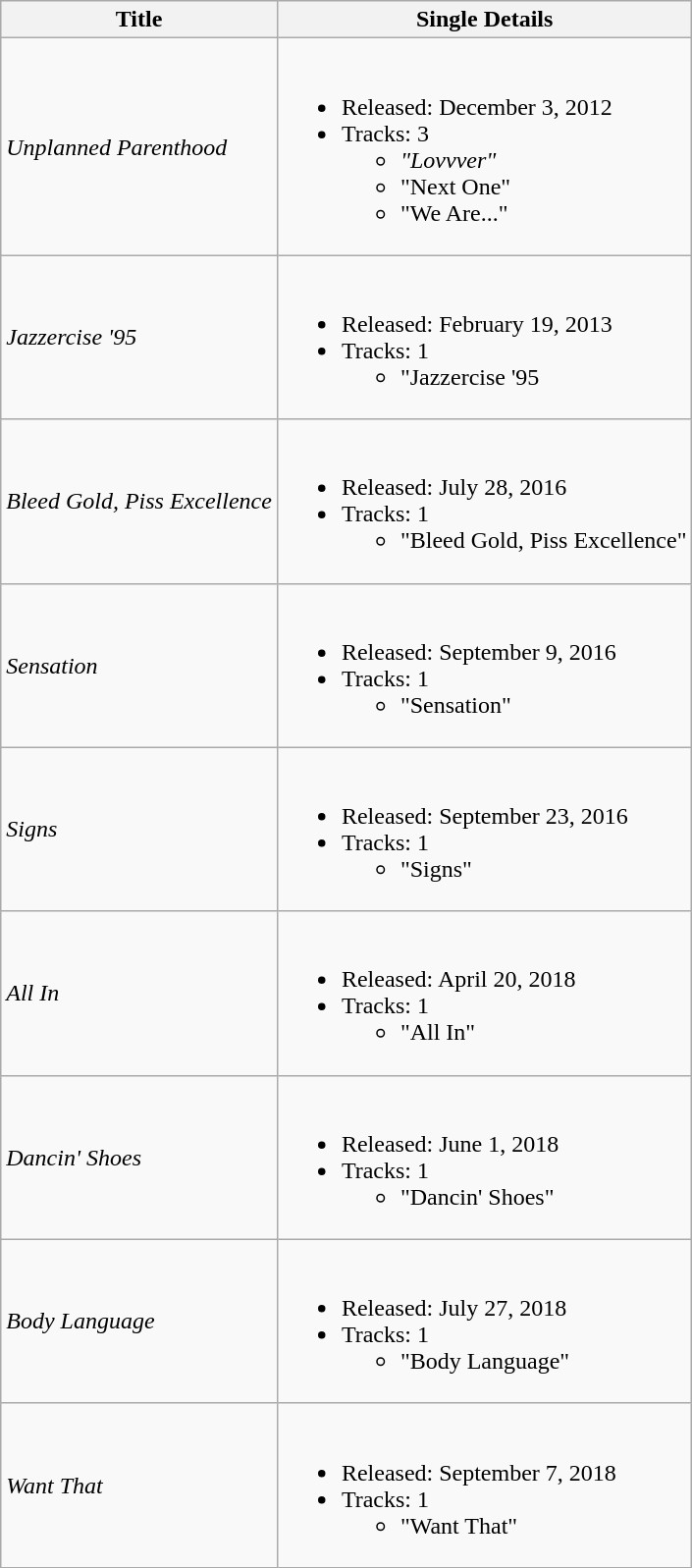<table class="wikitable">
<tr>
<th>Title</th>
<th>Single Details</th>
</tr>
<tr>
<td><em>Unplanned Parenthood</em></td>
<td><br><ul><li>Released: December 3, 2012</li><li>Tracks: 3<ul><li><em>"Lovvver"</em></li><li>"Next One"</li><li>"We Are..."</li></ul></li></ul></td>
</tr>
<tr>
<td><em>Jazzercise '95</em></td>
<td><br><ul><li>Released: February 19, 2013</li><li>Tracks: 1<ul><li>"Jazzercise '95</li></ul></li></ul></td>
</tr>
<tr>
<td><em>Bleed Gold, Piss Excellence</em></td>
<td><br><ul><li>Released: July 28, 2016</li><li>Tracks: 1<ul><li>"Bleed Gold, Piss Excellence"</li></ul></li></ul></td>
</tr>
<tr>
<td><em>Sensation</em></td>
<td><br><ul><li>Released: September 9, 2016</li><li>Tracks: 1<ul><li>"Sensation"</li></ul></li></ul></td>
</tr>
<tr>
<td><em>Signs</em></td>
<td><br><ul><li>Released: September 23, 2016</li><li>Tracks: 1<ul><li>"Signs"</li></ul></li></ul></td>
</tr>
<tr>
<td><em>All In</em></td>
<td><br><ul><li>Released: April 20, 2018</li><li>Tracks: 1<ul><li>"All In"</li></ul></li></ul></td>
</tr>
<tr>
<td><em>Dancin' Shoes</em></td>
<td><br><ul><li>Released: June 1, 2018</li><li>Tracks: 1<ul><li>"Dancin' Shoes"</li></ul></li></ul></td>
</tr>
<tr>
<td><em>Body Language</em></td>
<td><br><ul><li>Released: July 27, 2018</li><li>Tracks: 1<ul><li>"Body Language"</li></ul></li></ul></td>
</tr>
<tr>
<td><em>Want That</em></td>
<td><br><ul><li>Released: September 7, 2018</li><li>Tracks: 1<ul><li>"Want That"</li></ul></li></ul></td>
</tr>
</table>
